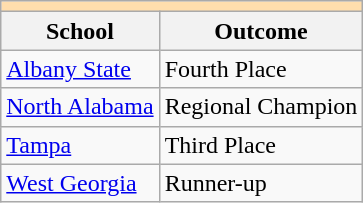<table class="wikitable" style="float:left; margin-right:1em;">
<tr>
<th colspan="3" style="background:#ffdead;"></th>
</tr>
<tr>
<th>School</th>
<th>Outcome</th>
</tr>
<tr>
<td><a href='#'>Albany State</a></td>
<td>Fourth Place</td>
</tr>
<tr>
<td><a href='#'>North Alabama</a></td>
<td>Regional Champion</td>
</tr>
<tr>
<td><a href='#'>Tampa</a></td>
<td>Third Place</td>
</tr>
<tr>
<td><a href='#'>West Georgia</a></td>
<td>Runner-up</td>
</tr>
</table>
